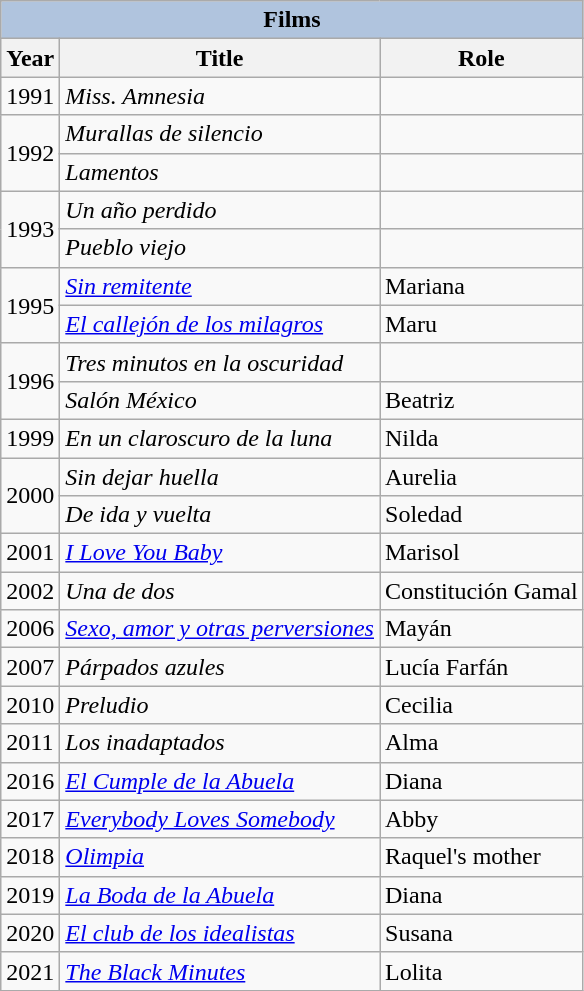<table class="wikitable">
<tr>
<th colspan="4" style="background:LightSteelBlue;">Films</th>
</tr>
<tr>
<th>Year</th>
<th>Title</th>
<th>Role</th>
</tr>
<tr>
<td>1991</td>
<td><em>Miss. Amnesia  </em></td>
<td></td>
</tr>
<tr>
<td rowspan=2>1992</td>
<td><em>Murallas de silencio  </em></td>
<td></td>
</tr>
<tr>
<td><em>Lamentos </em></td>
<td></td>
</tr>
<tr>
<td rowspan=2>1993</td>
<td><em>Un año perdido  </em></td>
<td></td>
</tr>
<tr>
<td><em>Pueblo viejo</em></td>
<td></td>
</tr>
<tr>
<td rowspan=2>1995</td>
<td><em><a href='#'>Sin remitente</a></em></td>
<td>Mariana</td>
</tr>
<tr>
<td><em><a href='#'>El callejón de los milagros</a></em></td>
<td>Maru</td>
</tr>
<tr>
<td rowspan=2>1996</td>
<td><em>Tres minutos en la oscuridad  </em></td>
<td></td>
</tr>
<tr>
<td><em>Salón México  </em></td>
<td>Beatriz</td>
</tr>
<tr>
<td>1999</td>
<td><em>En un claroscuro de la luna</em></td>
<td>Nilda</td>
</tr>
<tr>
<td rowspan=2>2000</td>
<td><em>Sin dejar huella</em></td>
<td>Aurelia</td>
</tr>
<tr>
<td><em>De ida y vuelta  </em></td>
<td>Soledad</td>
</tr>
<tr>
<td>2001</td>
<td><em><a href='#'>I Love You Baby</a></em></td>
<td>Marisol</td>
</tr>
<tr>
<td>2002</td>
<td><em>Una de dos</em></td>
<td>Constitución Gamal</td>
</tr>
<tr>
<td>2006</td>
<td><em><a href='#'>Sexo, amor y otras perversiones</a> </em></td>
<td>Mayán</td>
</tr>
<tr>
<td>2007</td>
<td><em>Párpados azules</em></td>
<td>Lucía Farfán</td>
</tr>
<tr>
<td>2010</td>
<td><em>Preludio </em></td>
<td>Cecilia</td>
</tr>
<tr>
<td>2011</td>
<td><em>Los inadaptados </em></td>
<td>Alma</td>
</tr>
<tr>
<td>2016</td>
<td><em><a href='#'>El Cumple de la Abuela</a></em></td>
<td>Diana</td>
</tr>
<tr>
<td>2017</td>
<td><em><a href='#'>Everybody Loves Somebody</a> </em></td>
<td>Abby</td>
</tr>
<tr>
<td>2018</td>
<td><em><a href='#'>Olimpia</a></em></td>
<td>Raquel's mother</td>
</tr>
<tr>
<td>2019</td>
<td><em><a href='#'>La Boda de la Abuela</a></em></td>
<td>Diana</td>
</tr>
<tr>
<td>2020</td>
<td><em><a href='#'>El club de los idealistas</a></em></td>
<td>Susana</td>
</tr>
<tr>
<td>2021</td>
<td><em><a href='#'>The Black Minutes</a></em></td>
<td>Lolita</td>
</tr>
</table>
